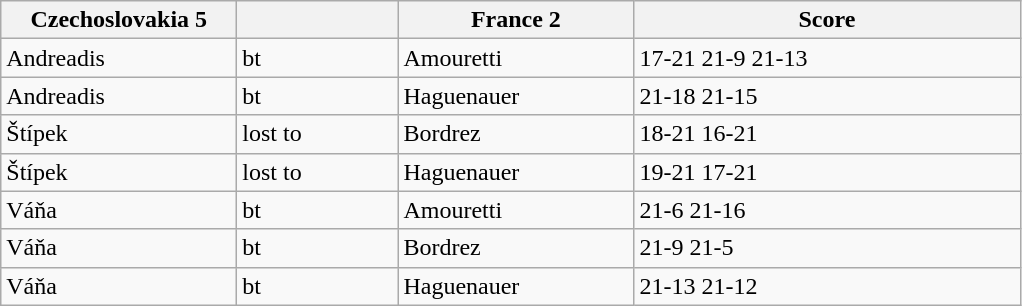<table class="wikitable">
<tr>
<th width=150> Czechoslovakia 5</th>
<th width=100></th>
<th width=150> France 2</th>
<th width=250>Score</th>
</tr>
<tr>
<td>Andreadis</td>
<td>bt</td>
<td>Amouretti</td>
<td>17-21 21-9 21-13</td>
</tr>
<tr>
<td>Andreadis</td>
<td>bt</td>
<td>Haguenauer</td>
<td>21-18 21-15</td>
</tr>
<tr>
<td>Štípek</td>
<td>lost to</td>
<td>Bordrez</td>
<td>18-21 16-21</td>
</tr>
<tr>
<td>Štípek</td>
<td>lost to</td>
<td>Haguenauer</td>
<td>19-21 17-21</td>
</tr>
<tr>
<td>Váňa</td>
<td>bt</td>
<td>Amouretti</td>
<td>21-6 21-16</td>
</tr>
<tr>
<td>Váňa</td>
<td>bt</td>
<td>Bordrez</td>
<td>21-9 21-5</td>
</tr>
<tr>
<td>Váňa</td>
<td>bt</td>
<td>Haguenauer</td>
<td>21-13 21-12</td>
</tr>
</table>
